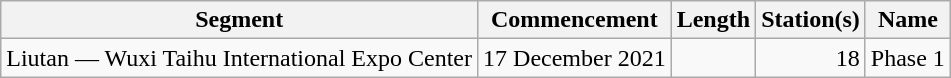<table class="wikitable" style="border-collapse: collapse; text-align: right;">
<tr>
<th>Segment</th>
<th>Commencement</th>
<th>Length</th>
<th>Station(s)</th>
<th>Name</th>
</tr>
<tr>
<td style="text-align: left;">Liutan — Wuxi Taihu International Expo Center</td>
<td>17 December 2021</td>
<td></td>
<td>18</td>
<td style="text-align: left;">Phase 1</td>
</tr>
</table>
